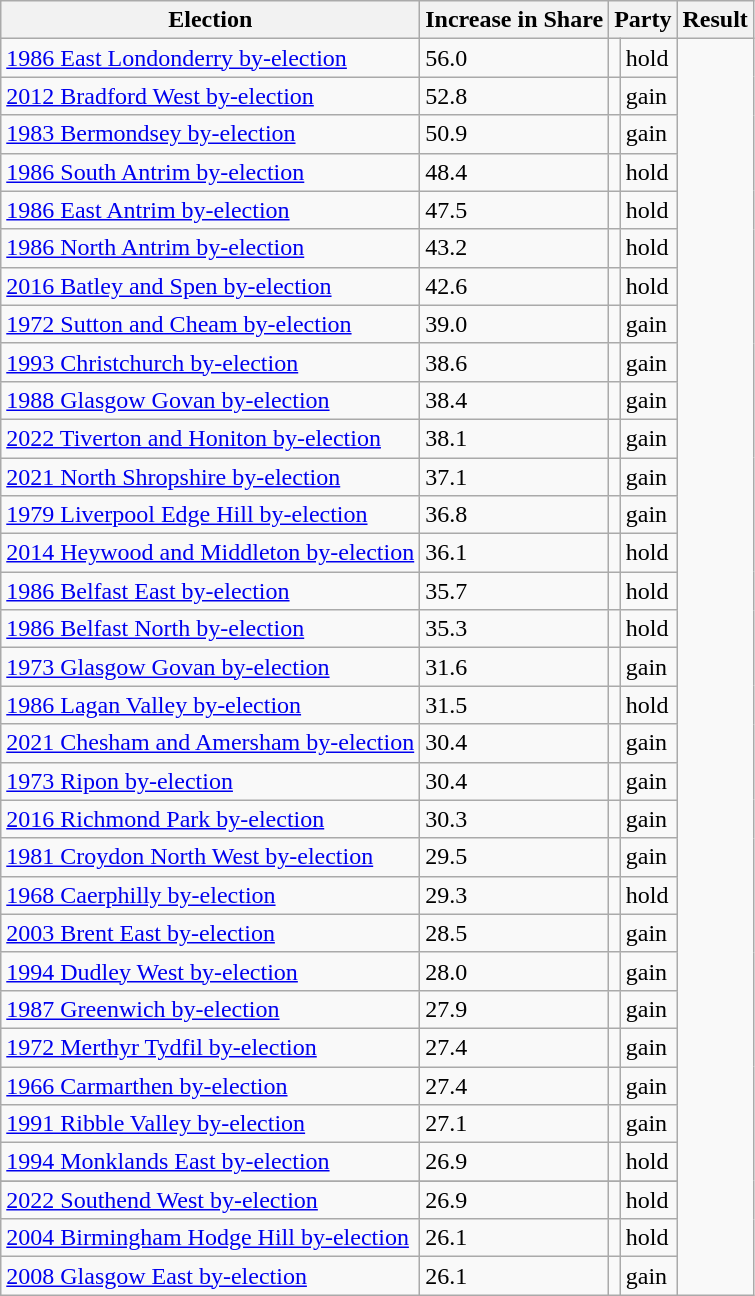<table class="wikitable sortable">
<tr>
<th>Election</th>
<th>Increase in Share</th>
<th colspan=2>Party</th>
<th colspan=2>Result</th>
</tr>
<tr>
<td><a href='#'>1986 East Londonderry by-election</a></td>
<td>56.0</td>
<td></td>
<td> hold</td>
</tr>
<tr>
<td><a href='#'>2012 Bradford West by-election</a></td>
<td>52.8</td>
<td></td>
<td> gain</td>
</tr>
<tr>
<td><a href='#'>1983 Bermondsey by-election</a></td>
<td>50.9</td>
<td></td>
<td> gain</td>
</tr>
<tr>
<td><a href='#'>1986 South Antrim by-election</a></td>
<td>48.4</td>
<td></td>
<td> hold</td>
</tr>
<tr>
<td><a href='#'>1986 East Antrim by-election</a></td>
<td>47.5</td>
<td></td>
<td> hold</td>
</tr>
<tr>
<td><a href='#'>1986 North Antrim by-election</a></td>
<td>43.2</td>
<td></td>
<td> hold</td>
</tr>
<tr>
<td><a href='#'>2016 Batley and Spen by-election</a></td>
<td>42.6</td>
<td></td>
<td> hold</td>
</tr>
<tr>
<td><a href='#'>1972 Sutton and Cheam by-election</a></td>
<td>39.0</td>
<td></td>
<td> gain</td>
</tr>
<tr>
<td><a href='#'>1993 Christchurch by-election</a></td>
<td>38.6</td>
<td></td>
<td> gain</td>
</tr>
<tr>
<td><a href='#'>1988 Glasgow Govan by-election</a></td>
<td>38.4</td>
<td></td>
<td> gain</td>
</tr>
<tr>
<td><a href='#'>2022 Tiverton and Honiton by-election</a></td>
<td>38.1</td>
<td></td>
<td> gain</td>
</tr>
<tr>
<td><a href='#'>2021 North Shropshire by-election</a></td>
<td>37.1</td>
<td></td>
<td> gain</td>
</tr>
<tr>
<td><a href='#'>1979 Liverpool Edge Hill by-election</a></td>
<td>36.8</td>
<td></td>
<td> gain</td>
</tr>
<tr>
<td><a href='#'>2014 Heywood and Middleton by-election</a></td>
<td>36.1</td>
<td></td>
<td> hold</td>
</tr>
<tr>
<td><a href='#'>1986 Belfast East by-election</a></td>
<td>35.7</td>
<td></td>
<td> hold</td>
</tr>
<tr>
<td><a href='#'>1986 Belfast North by-election</a></td>
<td>35.3</td>
<td></td>
<td> hold</td>
</tr>
<tr>
<td><a href='#'>1973 Glasgow Govan by-election</a></td>
<td>31.6</td>
<td></td>
<td> gain</td>
</tr>
<tr>
<td><a href='#'>1986 Lagan Valley by-election</a></td>
<td>31.5</td>
<td></td>
<td> hold</td>
</tr>
<tr>
<td><a href='#'>2021 Chesham and Amersham by-election</a></td>
<td>30.4</td>
<td></td>
<td> gain</td>
</tr>
<tr>
<td><a href='#'>1973 Ripon by-election</a></td>
<td>30.4</td>
<td></td>
<td> gain</td>
</tr>
<tr>
<td><a href='#'>2016 Richmond Park by-election</a></td>
<td>30.3</td>
<td></td>
<td> gain</td>
</tr>
<tr>
<td><a href='#'>1981 Croydon North West by-election</a></td>
<td>29.5</td>
<td></td>
<td> gain</td>
</tr>
<tr>
<td><a href='#'>1968 Caerphilly by-election</a></td>
<td>29.3</td>
<td></td>
<td> hold</td>
</tr>
<tr>
<td><a href='#'>2003 Brent East by-election</a></td>
<td>28.5</td>
<td></td>
<td> gain</td>
</tr>
<tr>
<td><a href='#'>1994 Dudley West by-election</a></td>
<td>28.0</td>
<td></td>
<td> gain</td>
</tr>
<tr>
<td><a href='#'>1987 Greenwich by-election</a></td>
<td>27.9</td>
<td></td>
<td> gain</td>
</tr>
<tr>
<td><a href='#'>1972 Merthyr Tydfil by-election</a></td>
<td>27.4</td>
<td></td>
<td> gain</td>
</tr>
<tr>
<td><a href='#'>1966 Carmarthen by-election</a></td>
<td>27.4</td>
<td></td>
<td> gain</td>
</tr>
<tr>
<td><a href='#'>1991 Ribble Valley by-election</a></td>
<td>27.1</td>
<td></td>
<td> gain</td>
</tr>
<tr>
<td><a href='#'>1994 Monklands East by-election</a></td>
<td>26.9</td>
<td></td>
<td> hold</td>
</tr>
<tr>
</tr>
<tr>
<td><a href='#'>2022 Southend West by-election</a></td>
<td>26.9</td>
<td></td>
<td> hold</td>
</tr>
<tr>
<td><a href='#'>2004 Birmingham Hodge Hill by-election</a></td>
<td>26.1</td>
<td></td>
<td> hold</td>
</tr>
<tr>
<td><a href='#'>2008 Glasgow East by-election</a></td>
<td>26.1</td>
<td></td>
<td> gain</td>
</tr>
</table>
